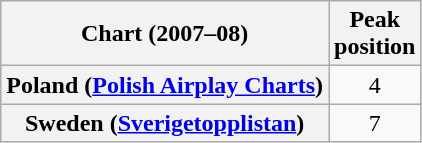<table class="wikitable sortable plainrowheaders">
<tr>
<th>Chart (2007–08)</th>
<th>Peak<br>position</th>
</tr>
<tr>
<th scope="row">Poland (<a href='#'>Polish Airplay Charts</a>)</th>
<td style="text-align:center;">4</td>
</tr>
<tr>
<th scope="row">Sweden (<a href='#'>Sverigetopplistan</a>)</th>
<td style="text-align:center;">7</td>
</tr>
</table>
